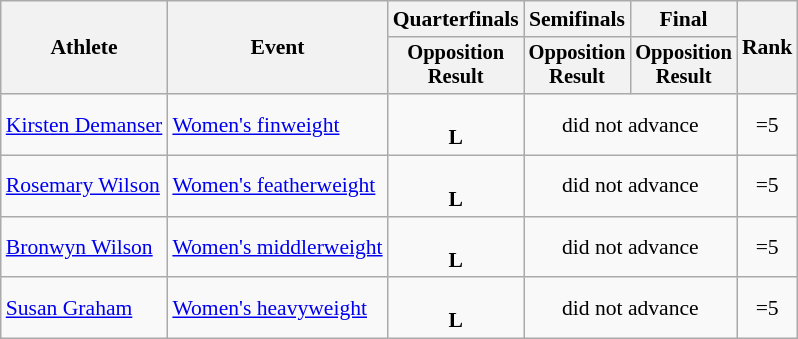<table class="wikitable" style="font-size:90%;text-align:center;">
<tr>
<th rowspan=2>Athlete</th>
<th rowspan=2>Event</th>
<th>Quarterfinals</th>
<th>Semifinals</th>
<th>Final</th>
<th rowspan=2>Rank</th>
</tr>
<tr style="font-size:95%">
<th>Opposition<br>Result</th>
<th>Opposition<br>Result</th>
<th>Opposition<br>Result</th>
</tr>
<tr>
<td align=left><a href='#'>Kirsten Demanser</a></td>
<td align=left><a href='#'>Women's finweight</a></td>
<td><br><strong>L</strong> </td>
<td colspan=2>did not advance</td>
<td>=5</td>
</tr>
<tr>
<td align=left><a href='#'>Rosemary Wilson</a></td>
<td align=left><a href='#'>Women's featherweight</a></td>
<td><br><strong>L</strong> </td>
<td colspan=2>did not advance</td>
<td>=5</td>
</tr>
<tr>
<td align=left><a href='#'>Bronwyn Wilson</a></td>
<td align=left><a href='#'>Women's middlerweight</a></td>
<td><br><strong>L</strong> </td>
<td colspan=2>did not advance</td>
<td>=5</td>
</tr>
<tr>
<td align=left><a href='#'>Susan Graham</a></td>
<td align=left><a href='#'>Women's heavyweight</a></td>
<td><br><strong>L</strong> </td>
<td colspan=2>did not advance</td>
<td>=5</td>
</tr>
</table>
